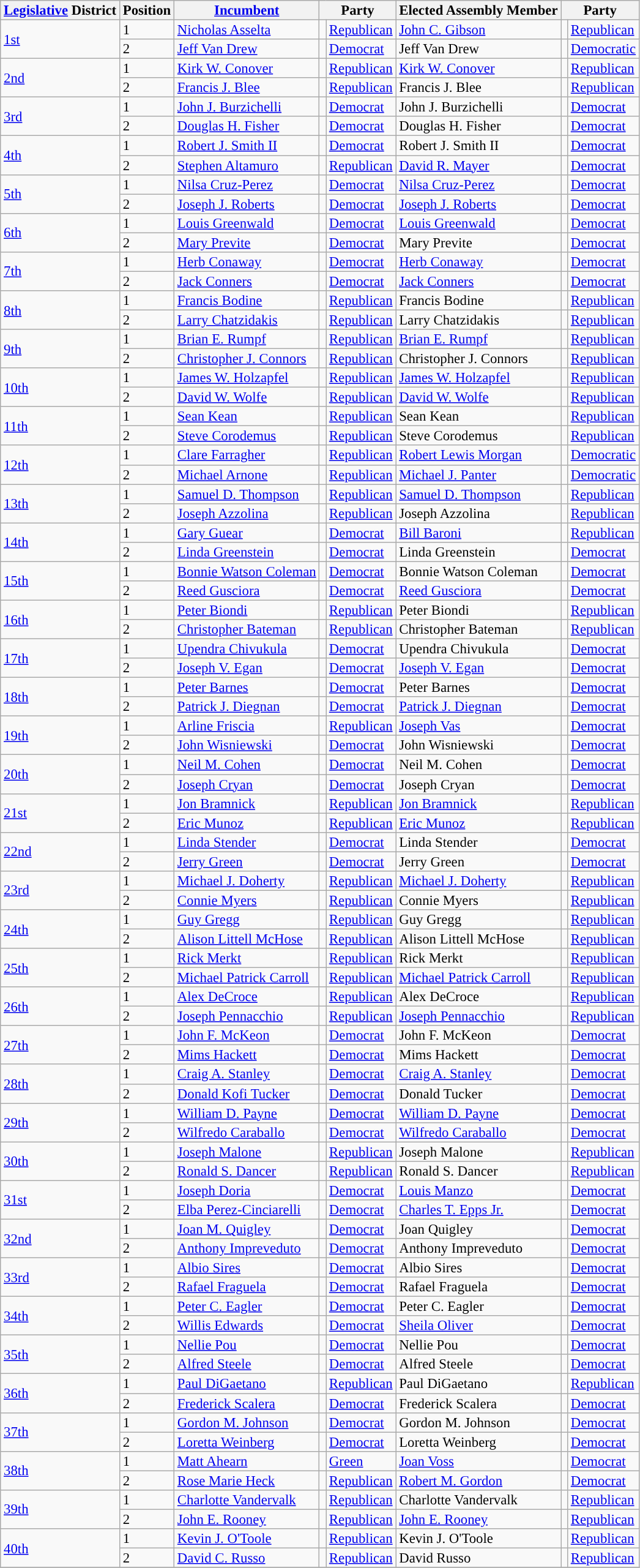<table class="sortable wikitable" style="font-size:95%;line-height:14px;">
<tr>
<th colspan="1" class="sortable"><a href='#'>Legislative</a> District</th>
<th colspan="1" class="sortable">Position</th>
<th class="unsortable"><a href='#'>Incumbent</a></th>
<th colspan="2">Party</th>
<th class="unsortable">Elected Assembly Member</th>
<th colspan="2">Party</th>
</tr>
<tr>
<td rowspan="2"><a href='#'>1st</a></td>
<td>1</td>
<td><a href='#'>Nicholas Asselta</a></td>
<td style="background:"></td>
<td><a href='#'>Republican</a></td>
<td><a href='#'>John C. Gibson</a></td>
<td style="background:"></td>
<td><a href='#'>Republican</a></td>
</tr>
<tr>
<td>2</td>
<td><a href='#'>Jeff Van Drew</a></td>
<td style="background:"></td>
<td><a href='#'>Democrat</a></td>
<td>Jeff Van Drew</td>
<td style="background:"></td>
<td><a href='#'>Democratic</a></td>
</tr>
<tr>
<td rowspan="2"><a href='#'>2nd</a></td>
<td>1</td>
<td><a href='#'>Kirk W. Conover</a></td>
<td style="background:"></td>
<td><a href='#'>Republican</a></td>
<td><a href='#'>Kirk W. Conover</a></td>
<td style="background:"></td>
<td><a href='#'>Republican</a></td>
</tr>
<tr>
<td>2</td>
<td><a href='#'>Francis J. Blee</a></td>
<td style="background:"></td>
<td><a href='#'>Republican</a></td>
<td>Francis J. Blee</td>
<td style="background:"></td>
<td><a href='#'>Republican</a></td>
</tr>
<tr>
<td rowspan="2"><a href='#'>3rd</a></td>
<td>1</td>
<td><a href='#'>John J. Burzichelli</a></td>
<td style="background:"></td>
<td><a href='#'>Democrat</a></td>
<td>John J. Burzichelli</td>
<td style="background:"></td>
<td><a href='#'>Democrat</a></td>
</tr>
<tr>
<td>2</td>
<td><a href='#'>Douglas H. Fisher</a></td>
<td style="background:"></td>
<td><a href='#'>Democrat</a></td>
<td>Douglas H. Fisher</td>
<td style="background:"></td>
<td><a href='#'>Democrat</a></td>
</tr>
<tr>
<td rowspan="2"><a href='#'>4th</a></td>
<td>1</td>
<td><a href='#'>Robert J. Smith II</a></td>
<td style="background:"></td>
<td><a href='#'>Democrat</a></td>
<td>Robert J. Smith II</td>
<td style="background:"></td>
<td><a href='#'>Democrat</a></td>
</tr>
<tr>
<td>2</td>
<td><a href='#'>Stephen Altamuro</a></td>
<td style="background:"></td>
<td><a href='#'>Republican</a></td>
<td><a href='#'>David R. Mayer</a></td>
<td style="background:"></td>
<td><a href='#'>Democrat</a></td>
</tr>
<tr>
<td rowspan="2"><a href='#'>5th</a></td>
<td>1</td>
<td><a href='#'>Nilsa Cruz-Perez</a></td>
<td style="background:"></td>
<td><a href='#'>Democrat</a></td>
<td><a href='#'>Nilsa Cruz-Perez</a></td>
<td style="background:"></td>
<td><a href='#'>Democrat</a></td>
</tr>
<tr>
<td>2</td>
<td><a href='#'>Joseph J. Roberts</a></td>
<td style="background:"></td>
<td><a href='#'>Democrat</a></td>
<td><a href='#'>Joseph J. Roberts</a></td>
<td style="background:"></td>
<td><a href='#'>Democrat</a></td>
</tr>
<tr>
<td rowspan="2"><a href='#'>6th</a></td>
<td>1</td>
<td><a href='#'>Louis Greenwald</a></td>
<td style="background:"></td>
<td><a href='#'>Democrat</a></td>
<td><a href='#'>Louis Greenwald</a></td>
<td style="background:"></td>
<td><a href='#'>Democrat</a></td>
</tr>
<tr>
<td>2</td>
<td><a href='#'>Mary Previte</a></td>
<td style="background:"></td>
<td><a href='#'>Democrat</a></td>
<td>Mary Previte</td>
<td style="background:"></td>
<td><a href='#'>Democrat</a></td>
</tr>
<tr>
<td rowspan="2"><a href='#'>7th</a></td>
<td>1</td>
<td><a href='#'>Herb Conaway</a></td>
<td style="background:"></td>
<td><a href='#'>Democrat</a></td>
<td><a href='#'>Herb Conaway</a></td>
<td style="background:"></td>
<td><a href='#'>Democrat</a></td>
</tr>
<tr>
<td>2</td>
<td><a href='#'>Jack Conners</a></td>
<td style="background:"></td>
<td><a href='#'>Democrat</a></td>
<td><a href='#'>Jack Conners</a></td>
<td style="background:"></td>
<td><a href='#'>Democrat</a></td>
</tr>
<tr>
<td rowspan="2"><a href='#'>8th</a></td>
<td>1</td>
<td><a href='#'>Francis Bodine</a></td>
<td style="background:"></td>
<td><a href='#'>Republican</a></td>
<td>Francis Bodine</td>
<td style="background:"></td>
<td><a href='#'>Republican</a></td>
</tr>
<tr>
<td>2</td>
<td><a href='#'>Larry Chatzidakis</a></td>
<td style="background:"></td>
<td><a href='#'>Republican</a></td>
<td>Larry Chatzidakis</td>
<td style="background:"></td>
<td><a href='#'>Republican</a></td>
</tr>
<tr>
<td rowspan="2"><a href='#'>9th</a></td>
<td>1</td>
<td><a href='#'>Brian E. Rumpf</a></td>
<td style="background:"></td>
<td><a href='#'>Republican</a></td>
<td><a href='#'>Brian E. Rumpf</a></td>
<td style="background:"></td>
<td><a href='#'>Republican</a></td>
</tr>
<tr>
<td>2</td>
<td><a href='#'>Christopher J. Connors</a></td>
<td style="background:"></td>
<td><a href='#'>Republican</a></td>
<td>Christopher J. Connors</td>
<td style="background:"></td>
<td><a href='#'>Republican</a></td>
</tr>
<tr>
<td rowspan="2"><a href='#'>10th</a></td>
<td>1</td>
<td><a href='#'>James W. Holzapfel</a></td>
<td style="background:"></td>
<td><a href='#'>Republican</a></td>
<td><a href='#'>James W. Holzapfel</a></td>
<td style="background:"></td>
<td><a href='#'>Republican</a></td>
</tr>
<tr>
<td>2</td>
<td><a href='#'>David W. Wolfe</a></td>
<td style="background:"></td>
<td><a href='#'>Republican</a></td>
<td><a href='#'>David W. Wolfe</a></td>
<td style="background:"></td>
<td><a href='#'>Republican</a></td>
</tr>
<tr>
<td rowspan="2"><a href='#'>11th</a></td>
<td>1</td>
<td><a href='#'>Sean Kean</a></td>
<td style="background:"></td>
<td><a href='#'>Republican</a></td>
<td>Sean Kean</td>
<td style="background:"></td>
<td><a href='#'>Republican</a></td>
</tr>
<tr>
<td>2</td>
<td><a href='#'>Steve Corodemus</a></td>
<td style="background:"></td>
<td><a href='#'>Republican</a></td>
<td>Steve Corodemus</td>
<td style="background:"></td>
<td><a href='#'>Republican</a></td>
</tr>
<tr>
<td rowspan="2"><a href='#'>12th</a></td>
<td>1</td>
<td><a href='#'>Clare Farragher</a></td>
<td style="background:"></td>
<td><a href='#'>Republican</a></td>
<td><a href='#'>Robert Lewis Morgan</a></td>
<td style="background:"></td>
<td><a href='#'>Democratic</a></td>
</tr>
<tr>
<td>2</td>
<td><a href='#'>Michael Arnone</a></td>
<td style="background:"></td>
<td><a href='#'>Republican</a></td>
<td><a href='#'>Michael J. Panter</a></td>
<td style="background:"></td>
<td><a href='#'>Democratic</a></td>
</tr>
<tr>
<td rowspan="2"><a href='#'>13th</a></td>
<td>1</td>
<td><a href='#'>Samuel D. Thompson</a></td>
<td style="background:"></td>
<td><a href='#'>Republican</a></td>
<td><a href='#'>Samuel D. Thompson</a></td>
<td style="background:"></td>
<td><a href='#'>Republican</a></td>
</tr>
<tr>
<td>2</td>
<td><a href='#'>Joseph Azzolina</a></td>
<td style="background:"></td>
<td><a href='#'>Republican</a></td>
<td>Joseph Azzolina</td>
<td style="background:"></td>
<td><a href='#'>Republican</a></td>
</tr>
<tr>
<td rowspan="2"><a href='#'>14th</a></td>
<td>1</td>
<td><a href='#'>Gary Guear</a></td>
<td style="background:"></td>
<td><a href='#'>Democrat</a></td>
<td><a href='#'>Bill Baroni</a></td>
<td style="background:"></td>
<td><a href='#'>Republican</a></td>
</tr>
<tr>
<td>2</td>
<td><a href='#'>Linda Greenstein</a></td>
<td style="background:"></td>
<td><a href='#'>Democrat</a></td>
<td>Linda Greenstein</td>
<td style="background:"></td>
<td><a href='#'>Democrat</a></td>
</tr>
<tr>
<td rowspan="2"><a href='#'>15th</a></td>
<td>1</td>
<td><a href='#'>Bonnie Watson Coleman</a></td>
<td style="background:"></td>
<td><a href='#'>Democrat</a></td>
<td>Bonnie Watson Coleman</td>
<td style="background:"></td>
<td><a href='#'>Democrat</a></td>
</tr>
<tr>
<td>2</td>
<td><a href='#'>Reed Gusciora</a></td>
<td style="background:"></td>
<td><a href='#'>Democrat</a></td>
<td><a href='#'>Reed Gusciora</a></td>
<td style="background:"></td>
<td><a href='#'>Democrat</a></td>
</tr>
<tr>
<td rowspan="2"><a href='#'>16th</a></td>
<td>1</td>
<td><a href='#'>Peter Biondi</a></td>
<td style="background:"></td>
<td><a href='#'>Republican</a></td>
<td>Peter Biondi</td>
<td style="background:"></td>
<td><a href='#'>Republican</a></td>
</tr>
<tr>
<td>2</td>
<td><a href='#'>Christopher Bateman</a></td>
<td style="background:"></td>
<td><a href='#'>Republican</a></td>
<td>Christopher Bateman</td>
<td style="background:"></td>
<td><a href='#'>Republican</a></td>
</tr>
<tr>
<td rowspan="2"><a href='#'>17th</a></td>
<td>1</td>
<td><a href='#'>Upendra Chivukula</a></td>
<td style="background:"></td>
<td><a href='#'>Democrat</a></td>
<td>Upendra Chivukula</td>
<td style="background:"></td>
<td><a href='#'>Democrat</a></td>
</tr>
<tr>
<td>2</td>
<td><a href='#'>Joseph V. Egan</a></td>
<td style="background:"></td>
<td><a href='#'>Democrat</a></td>
<td><a href='#'>Joseph V. Egan</a></td>
<td style="background:"></td>
<td><a href='#'>Democrat</a></td>
</tr>
<tr>
<td rowspan="2"><a href='#'>18th</a></td>
<td>1</td>
<td><a href='#'>Peter Barnes</a></td>
<td style="background:"></td>
<td><a href='#'>Democrat</a></td>
<td>Peter Barnes</td>
<td style="background:"></td>
<td><a href='#'>Democrat</a></td>
</tr>
<tr>
<td>2</td>
<td><a href='#'>Patrick J. Diegnan</a></td>
<td style="background:"></td>
<td><a href='#'>Democrat</a></td>
<td><a href='#'>Patrick J. Diegnan</a></td>
<td style="background:"></td>
<td><a href='#'>Democrat</a></td>
</tr>
<tr>
<td rowspan="2"><a href='#'>19th</a></td>
<td>1</td>
<td><a href='#'>Arline Friscia</a></td>
<td style="background:"></td>
<td><a href='#'>Republican</a></td>
<td><a href='#'>Joseph Vas</a></td>
<td style="background:"></td>
<td><a href='#'>Democrat</a></td>
</tr>
<tr>
<td>2</td>
<td><a href='#'>John Wisniewski</a></td>
<td style="background:"></td>
<td><a href='#'>Democrat</a></td>
<td>John Wisniewski</td>
<td style="background:"></td>
<td><a href='#'>Democrat</a></td>
</tr>
<tr>
<td rowspan="2"><a href='#'>20th</a></td>
<td>1</td>
<td><a href='#'>Neil M. Cohen</a></td>
<td style="background:"></td>
<td><a href='#'>Democrat</a></td>
<td>Neil M. Cohen</td>
<td style="background:"></td>
<td><a href='#'>Democrat</a></td>
</tr>
<tr>
<td>2</td>
<td><a href='#'>Joseph Cryan</a></td>
<td style="background:"></td>
<td><a href='#'>Democrat</a></td>
<td>Joseph Cryan</td>
<td style="background:"></td>
<td><a href='#'>Democrat</a></td>
</tr>
<tr>
<td rowspan="2"><a href='#'>21st</a></td>
<td>1</td>
<td><a href='#'>Jon Bramnick</a></td>
<td style="background:"></td>
<td><a href='#'>Republican</a></td>
<td><a href='#'>Jon Bramnick</a></td>
<td style="background:"></td>
<td><a href='#'>Republican</a></td>
</tr>
<tr>
<td>2</td>
<td><a href='#'>Eric Munoz</a></td>
<td style="background:"></td>
<td><a href='#'>Republican</a></td>
<td><a href='#'>Eric Munoz</a></td>
<td style="background:"></td>
<td><a href='#'>Republican</a></td>
</tr>
<tr>
<td rowspan="2"><a href='#'>22nd</a></td>
<td>1</td>
<td><a href='#'>Linda Stender</a></td>
<td style="background:"></td>
<td><a href='#'>Democrat</a></td>
<td>Linda Stender</td>
<td style="background:"></td>
<td><a href='#'>Democrat</a></td>
</tr>
<tr>
<td>2</td>
<td><a href='#'>Jerry Green</a></td>
<td style="background:"></td>
<td><a href='#'>Democrat</a></td>
<td>Jerry Green</td>
<td style="background:"></td>
<td><a href='#'>Democrat</a></td>
</tr>
<tr>
<td rowspan="2"><a href='#'>23rd</a></td>
<td>1</td>
<td><a href='#'>Michael J. Doherty</a></td>
<td style="background:"></td>
<td><a href='#'>Republican</a></td>
<td><a href='#'>Michael J. Doherty</a></td>
<td style="background:"></td>
<td><a href='#'>Republican</a></td>
</tr>
<tr>
<td>2</td>
<td><a href='#'>Connie Myers</a></td>
<td style="background:"></td>
<td><a href='#'>Republican</a></td>
<td>Connie Myers</td>
<td style="background:"></td>
<td><a href='#'>Republican</a></td>
</tr>
<tr>
<td rowspan="2"><a href='#'>24th</a></td>
<td>1</td>
<td><a href='#'>Guy Gregg</a></td>
<td style="background:"></td>
<td><a href='#'>Republican</a></td>
<td>Guy Gregg</td>
<td style="background:"></td>
<td><a href='#'>Republican</a></td>
</tr>
<tr>
<td>2</td>
<td><a href='#'>Alison Littell McHose</a></td>
<td style="background:"></td>
<td><a href='#'>Republican</a></td>
<td>Alison Littell McHose</td>
<td style="background:"></td>
<td><a href='#'>Republican</a></td>
</tr>
<tr>
<td rowspan="2"><a href='#'>25th</a></td>
<td>1</td>
<td><a href='#'>Rick Merkt</a></td>
<td style="background:"></td>
<td><a href='#'>Republican</a></td>
<td>Rick Merkt</td>
<td style="background:"></td>
<td><a href='#'>Republican</a></td>
</tr>
<tr>
<td>2</td>
<td><a href='#'>Michael Patrick Carroll</a></td>
<td style="background:"></td>
<td><a href='#'>Republican</a></td>
<td><a href='#'>Michael Patrick Carroll</a></td>
<td style="background:"></td>
<td><a href='#'>Republican</a></td>
</tr>
<tr>
<td rowspan="2"><a href='#'>26th</a></td>
<td>1</td>
<td><a href='#'>Alex DeCroce</a></td>
<td style="background:"></td>
<td><a href='#'>Republican</a></td>
<td>Alex DeCroce</td>
<td style="background:"></td>
<td><a href='#'>Republican</a></td>
</tr>
<tr>
<td>2</td>
<td><a href='#'>Joseph Pennacchio</a></td>
<td style="background:"></td>
<td><a href='#'>Republican</a></td>
<td><a href='#'>Joseph Pennacchio</a></td>
<td style="background:"></td>
<td><a href='#'>Republican</a></td>
</tr>
<tr>
<td rowspan="2"><a href='#'>27th</a></td>
<td>1</td>
<td><a href='#'>John F. McKeon</a></td>
<td style="background:"></td>
<td><a href='#'>Democrat</a></td>
<td>John F. McKeon</td>
<td style="background:"></td>
<td><a href='#'>Democrat</a></td>
</tr>
<tr>
<td>2</td>
<td><a href='#'>Mims Hackett</a></td>
<td style="background:"></td>
<td><a href='#'>Democrat</a></td>
<td>Mims Hackett</td>
<td style="background:"></td>
<td><a href='#'>Democrat</a></td>
</tr>
<tr>
<td rowspan="2"><a href='#'>28th</a></td>
<td>1</td>
<td><a href='#'>Craig A. Stanley</a></td>
<td style="background:"></td>
<td><a href='#'>Democrat</a></td>
<td><a href='#'>Craig A. Stanley</a></td>
<td style="background:"></td>
<td><a href='#'>Democrat</a></td>
</tr>
<tr>
<td>2</td>
<td><a href='#'>Donald Kofi Tucker</a></td>
<td style="background:"></td>
<td><a href='#'>Democrat</a></td>
<td>Donald Tucker</td>
<td style="background:"></td>
<td><a href='#'>Democrat</a></td>
</tr>
<tr>
<td rowspan="2"><a href='#'>29th</a></td>
<td>1</td>
<td><a href='#'>William D. Payne</a></td>
<td style="background:"></td>
<td><a href='#'>Democrat</a></td>
<td><a href='#'>William D. Payne</a></td>
<td style="background:"></td>
<td><a href='#'>Democrat</a></td>
</tr>
<tr>
<td>2</td>
<td><a href='#'>Wilfredo Caraballo</a></td>
<td style="background:"></td>
<td><a href='#'>Democrat</a></td>
<td><a href='#'>Wilfredo Caraballo</a></td>
<td style="background:"></td>
<td><a href='#'>Democrat</a></td>
</tr>
<tr>
<td rowspan="2"><a href='#'>30th</a></td>
<td>1</td>
<td><a href='#'>Joseph Malone</a></td>
<td style="background:"></td>
<td><a href='#'>Republican</a></td>
<td>Joseph Malone</td>
<td style="background:"></td>
<td><a href='#'>Republican</a></td>
</tr>
<tr>
<td>2</td>
<td><a href='#'>Ronald S. Dancer</a></td>
<td style="background:"></td>
<td><a href='#'>Republican</a></td>
<td>Ronald S. Dancer</td>
<td style="background:"></td>
<td><a href='#'>Republican</a></td>
</tr>
<tr>
<td rowspan="2"><a href='#'>31st</a></td>
<td>1</td>
<td><a href='#'>Joseph Doria</a></td>
<td style="background:"></td>
<td><a href='#'>Democrat</a></td>
<td><a href='#'>Louis Manzo</a></td>
<td style="background:"></td>
<td><a href='#'>Democrat</a></td>
</tr>
<tr>
<td>2</td>
<td><a href='#'>Elba Perez-Cinciarelli</a></td>
<td style="background:"></td>
<td><a href='#'>Democrat</a></td>
<td><a href='#'>Charles T. Epps Jr.</a></td>
<td style="background:"></td>
<td><a href='#'>Democrat</a></td>
</tr>
<tr>
<td rowspan="2"><a href='#'>32nd</a></td>
<td>1</td>
<td><a href='#'>Joan M. Quigley</a></td>
<td style="background:"></td>
<td><a href='#'>Democrat</a></td>
<td>Joan Quigley</td>
<td style="background:"></td>
<td><a href='#'>Democrat</a></td>
</tr>
<tr>
<td>2</td>
<td><a href='#'>Anthony Impreveduto</a></td>
<td style="background:"></td>
<td><a href='#'>Democrat</a></td>
<td>Anthony Impreveduto</td>
<td style="background:"></td>
<td><a href='#'>Democrat</a></td>
</tr>
<tr>
<td rowspan="2"><a href='#'>33rd</a></td>
<td>1</td>
<td><a href='#'>Albio Sires</a></td>
<td style="background:"></td>
<td><a href='#'>Democrat</a></td>
<td>Albio Sires</td>
<td style="background:"></td>
<td><a href='#'>Democrat</a></td>
</tr>
<tr>
<td>2</td>
<td><a href='#'>Rafael Fraguela</a></td>
<td style="background:"></td>
<td><a href='#'>Democrat</a></td>
<td>Rafael Fraguela</td>
<td style="background:"></td>
<td><a href='#'>Democrat</a></td>
</tr>
<tr>
<td rowspan="2"><a href='#'>34th</a></td>
<td>1</td>
<td><a href='#'>Peter C. Eagler</a></td>
<td style="background:"></td>
<td><a href='#'>Democrat</a></td>
<td>Peter C. Eagler</td>
<td style="background:"></td>
<td><a href='#'>Democrat</a></td>
</tr>
<tr>
<td>2</td>
<td><a href='#'>Willis Edwards</a></td>
<td style="background:"></td>
<td><a href='#'>Democrat</a></td>
<td><a href='#'>Sheila Oliver</a></td>
<td style="background:"></td>
<td><a href='#'>Democrat</a></td>
</tr>
<tr>
<td rowspan="2"><a href='#'>35th</a></td>
<td>1</td>
<td><a href='#'>Nellie Pou</a></td>
<td style="background:"></td>
<td><a href='#'>Democrat</a></td>
<td>Nellie Pou</td>
<td style="background:"></td>
<td><a href='#'>Democrat</a></td>
</tr>
<tr>
<td>2</td>
<td><a href='#'>Alfred Steele</a></td>
<td style="background:"></td>
<td><a href='#'>Democrat</a></td>
<td>Alfred Steele</td>
<td style="background:"></td>
<td><a href='#'>Democrat</a></td>
</tr>
<tr>
<td rowspan="2"><a href='#'>36th</a></td>
<td>1</td>
<td><a href='#'>Paul DiGaetano</a></td>
<td style="background:"></td>
<td><a href='#'>Republican</a></td>
<td>Paul DiGaetano</td>
<td style="background:"></td>
<td><a href='#'>Republican</a></td>
</tr>
<tr>
<td>2</td>
<td><a href='#'>Frederick Scalera</a></td>
<td style="background:"></td>
<td><a href='#'>Democrat</a></td>
<td>Frederick Scalera</td>
<td style="background:"></td>
<td><a href='#'>Democrat</a></td>
</tr>
<tr>
<td rowspan="2"><a href='#'>37th</a></td>
<td>1</td>
<td><a href='#'>Gordon M. Johnson</a></td>
<td style="background:"></td>
<td><a href='#'>Democrat</a></td>
<td>Gordon M. Johnson</td>
<td style="background:"></td>
<td><a href='#'>Democrat</a></td>
</tr>
<tr>
<td>2</td>
<td><a href='#'>Loretta Weinberg</a></td>
<td style="background:"></td>
<td><a href='#'>Democrat</a></td>
<td>Loretta Weinberg</td>
<td style="background:"></td>
<td><a href='#'>Democrat</a></td>
</tr>
<tr>
<td rowspan="2"><a href='#'>38th</a></td>
<td>1</td>
<td><a href='#'>Matt Ahearn</a></td>
<td style="background:"></td>
<td><a href='#'>Green</a></td>
<td><a href='#'>Joan Voss</a></td>
<td style="background:"></td>
<td><a href='#'>Democrat</a></td>
</tr>
<tr>
<td>2</td>
<td><a href='#'>Rose Marie Heck</a></td>
<td style="background:"></td>
<td><a href='#'>Republican</a></td>
<td><a href='#'>Robert M. Gordon</a></td>
<td style="background:"></td>
<td><a href='#'>Democrat</a></td>
</tr>
<tr>
<td rowspan="2"><a href='#'>39th</a></td>
<td>1</td>
<td><a href='#'>Charlotte Vandervalk</a></td>
<td style="background:"></td>
<td><a href='#'>Republican</a></td>
<td>Charlotte Vandervalk</td>
<td style="background:"></td>
<td><a href='#'>Republican</a></td>
</tr>
<tr>
<td>2</td>
<td><a href='#'>John E. Rooney</a></td>
<td style="background:"></td>
<td><a href='#'>Republican</a></td>
<td><a href='#'>John E. Rooney</a></td>
<td style="background:"></td>
<td><a href='#'>Republican</a></td>
</tr>
<tr>
<td rowspan="2"><a href='#'>40th</a></td>
<td>1</td>
<td><a href='#'>Kevin J. O'Toole</a></td>
<td style="background:"></td>
<td><a href='#'>Republican</a></td>
<td>Kevin J. O'Toole</td>
<td style="background:"></td>
<td><a href='#'>Republican</a></td>
</tr>
<tr>
<td>2</td>
<td><a href='#'>David C. Russo</a></td>
<td style="background:"></td>
<td><a href='#'>Republican</a></td>
<td>David Russo</td>
<td style="background:"></td>
<td><a href='#'>Republican</a></td>
</tr>
<tr>
</tr>
</table>
